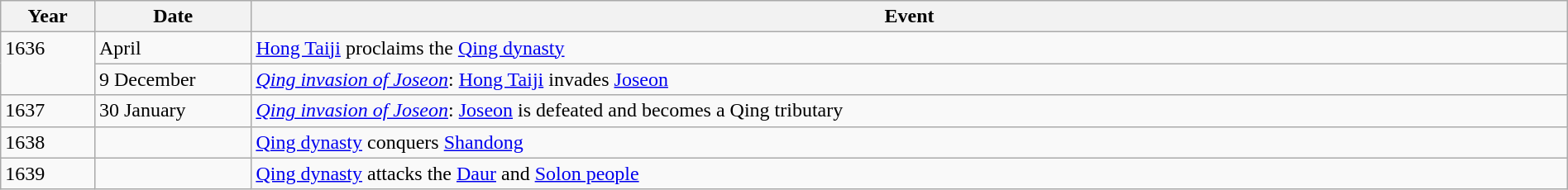<table class="wikitable" style="width:100%;">
<tr>
<th style="width:6%">Year</th>
<th style="width:10%">Date</th>
<th>Event</th>
</tr>
<tr>
<td rowspan="2" valign="top">1636</td>
<td>April</td>
<td><a href='#'>Hong Taiji</a> proclaims the <a href='#'>Qing dynasty</a></td>
</tr>
<tr>
<td>9 December</td>
<td><em><a href='#'>Qing invasion of Joseon</a></em>: <a href='#'>Hong Taiji</a> invades <a href='#'>Joseon</a></td>
</tr>
<tr>
<td>1637</td>
<td>30 January</td>
<td><em><a href='#'>Qing invasion of Joseon</a></em>: <a href='#'>Joseon</a> is defeated and becomes a Qing tributary</td>
</tr>
<tr>
<td>1638</td>
<td></td>
<td><a href='#'>Qing dynasty</a> conquers <a href='#'>Shandong</a></td>
</tr>
<tr>
<td>1639</td>
<td></td>
<td><a href='#'>Qing dynasty</a> attacks the <a href='#'>Daur</a> and <a href='#'>Solon people</a></td>
</tr>
</table>
